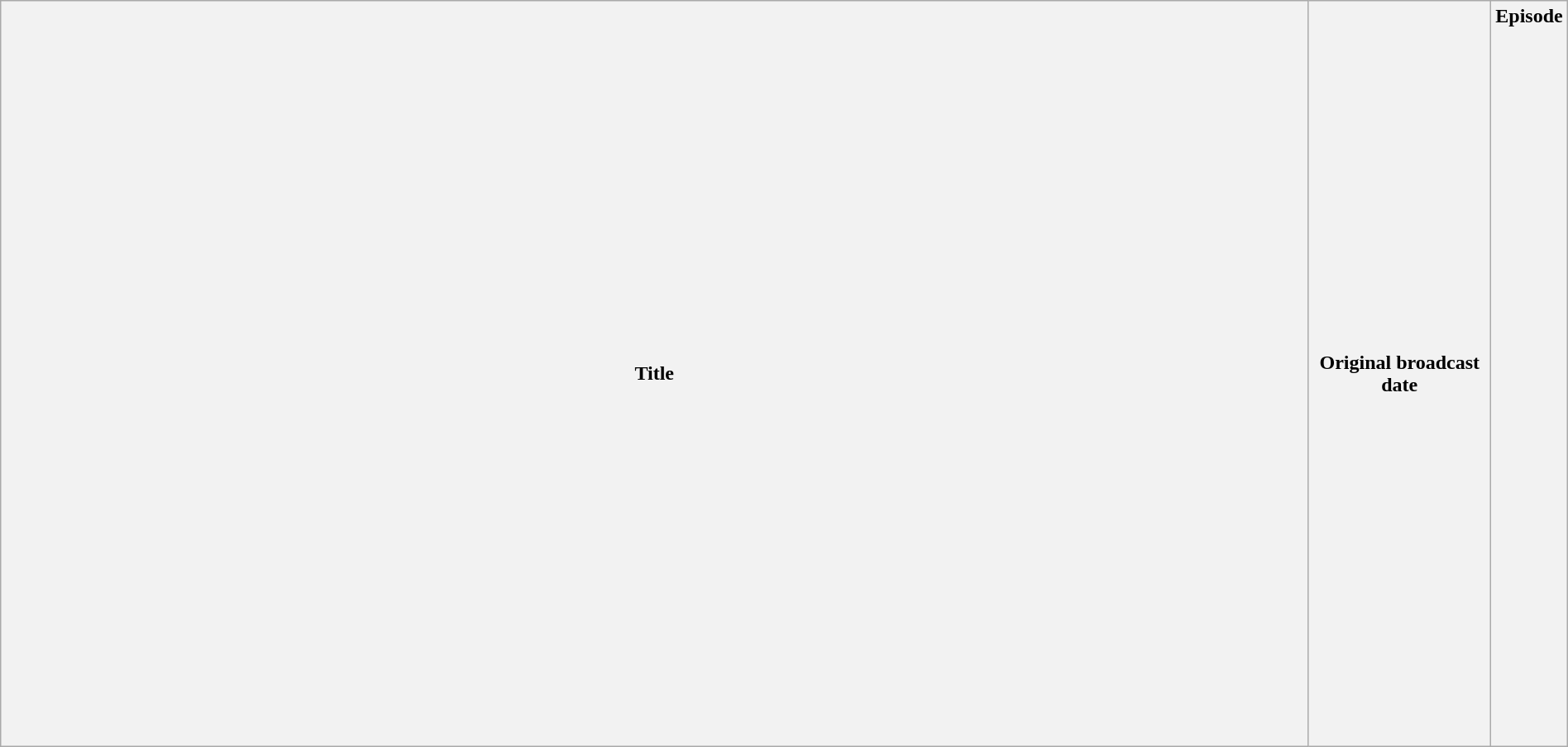<table class="wikitable plainrowheaders" style="width:100%; margin:auto;">
<tr>
<th>Title</th>
<th width="140">Original broadcast date</th>
<th width="40">Episode<br><br><br><br><br><br><br><br><br><br><br><br><br><br><br><br><br><br><br><br><br><br><br><br><br><br><br><br><br><br><br><br><br></th>
</tr>
</table>
